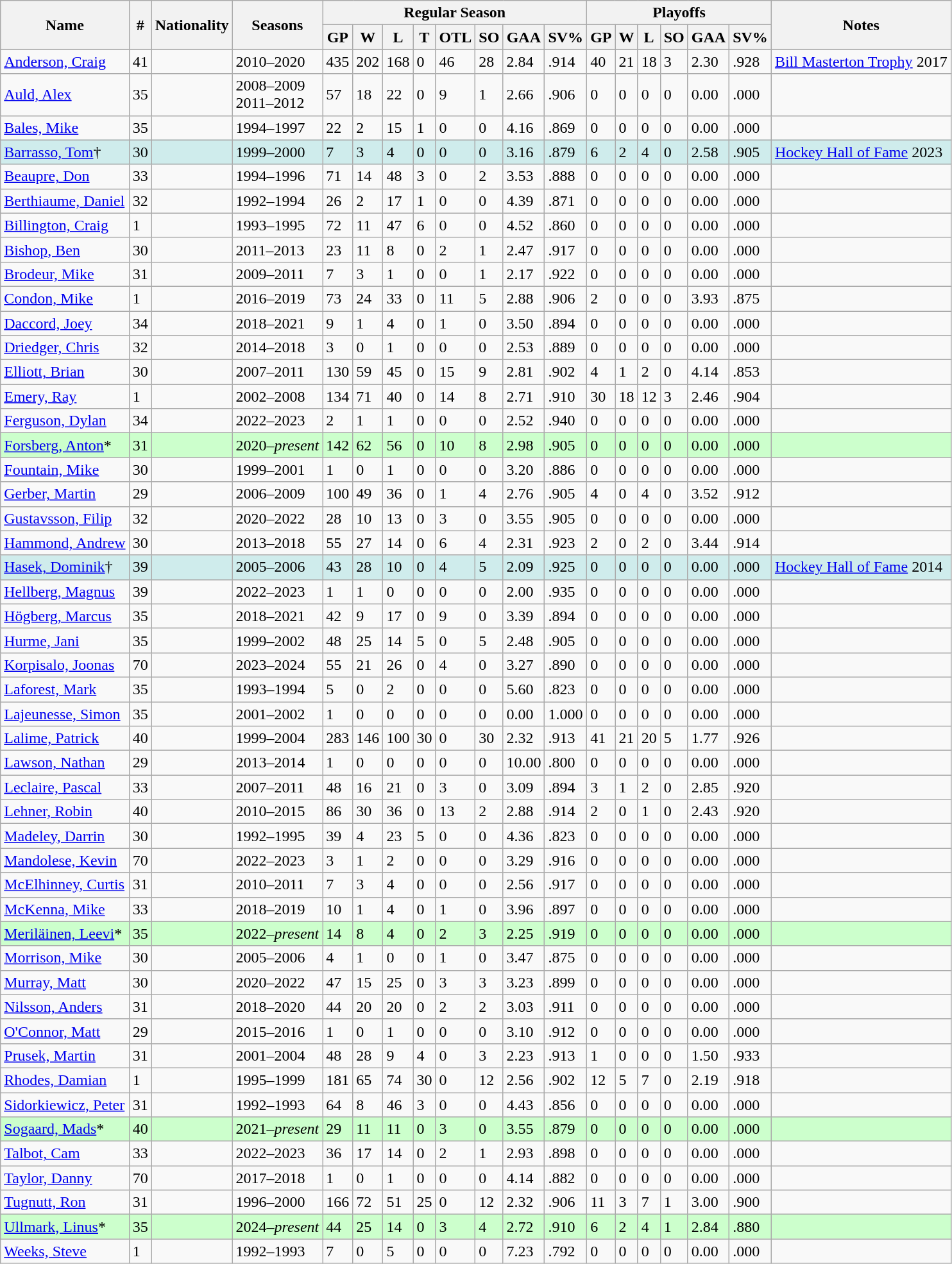<table class="wikitable sortable">
<tr>
<th rowspan="2">Name</th>
<th rowspan="2">#</th>
<th rowspan="2">Nationality</th>
<th rowspan="2">Seasons</th>
<th colspan="8">Regular Season</th>
<th colspan="6">Playoffs</th>
<th rowspan="2">Notes</th>
</tr>
<tr>
<th>GP</th>
<th>W</th>
<th>L</th>
<th>T</th>
<th>OTL</th>
<th>SO</th>
<th>GAA</th>
<th>SV%</th>
<th>GP</th>
<th>W</th>
<th>L</th>
<th>SO</th>
<th>GAA</th>
<th>SV%</th>
</tr>
<tr>
<td align=left><a href='#'>Anderson, Craig</a></td>
<td>41</td>
<td></td>
<td>2010–2020</td>
<td>435</td>
<td>202</td>
<td>168</td>
<td>0</td>
<td>46</td>
<td>28</td>
<td>2.84</td>
<td>.914</td>
<td>40</td>
<td>21</td>
<td>18</td>
<td>3</td>
<td>2.30</td>
<td>.928</td>
<td><a href='#'>Bill Masterton Trophy</a> 2017</td>
</tr>
<tr>
<td align=left><a href='#'>Auld, Alex</a></td>
<td>35</td>
<td></td>
<td>2008–2009<br>2011–2012</td>
<td>57</td>
<td>18</td>
<td>22</td>
<td>0</td>
<td>9</td>
<td>1</td>
<td>2.66</td>
<td>.906</td>
<td>0</td>
<td>0</td>
<td>0</td>
<td>0</td>
<td>0.00</td>
<td>.000</td>
<td></td>
</tr>
<tr>
<td align=left><a href='#'>Bales, Mike</a></td>
<td>35</td>
<td></td>
<td>1994–1997</td>
<td>22</td>
<td>2</td>
<td>15</td>
<td>1</td>
<td>0</td>
<td>0</td>
<td>4.16</td>
<td>.869</td>
<td>0</td>
<td>0</td>
<td>0</td>
<td>0</td>
<td>0.00</td>
<td>.000</td>
<td></td>
</tr>
<tr bgcolor="#CFECEC">
<td align=left><a href='#'>Barrasso, Tom</a>†</td>
<td>30</td>
<td></td>
<td>1999–2000</td>
<td>7</td>
<td>3</td>
<td>4</td>
<td>0</td>
<td>0</td>
<td>0</td>
<td>3.16</td>
<td>.879</td>
<td>6</td>
<td>2</td>
<td>4</td>
<td>0</td>
<td>2.58</td>
<td>.905</td>
<td><a href='#'>Hockey Hall of Fame</a> 2023</td>
</tr>
<tr>
<td align=left><a href='#'>Beaupre, Don</a></td>
<td>33</td>
<td></td>
<td>1994–1996</td>
<td>71</td>
<td>14</td>
<td>48</td>
<td>3</td>
<td>0</td>
<td>2</td>
<td>3.53</td>
<td>.888</td>
<td>0</td>
<td>0</td>
<td>0</td>
<td>0</td>
<td>0.00</td>
<td>.000</td>
<td></td>
</tr>
<tr>
<td align=left><a href='#'>Berthiaume, Daniel</a></td>
<td>32</td>
<td></td>
<td>1992–1994</td>
<td>26</td>
<td>2</td>
<td>17</td>
<td>1</td>
<td>0</td>
<td>0</td>
<td>4.39</td>
<td>.871</td>
<td>0</td>
<td>0</td>
<td>0</td>
<td>0</td>
<td>0.00</td>
<td>.000</td>
<td></td>
</tr>
<tr>
<td align=left><a href='#'>Billington, Craig</a></td>
<td>1</td>
<td></td>
<td>1993–1995</td>
<td>72</td>
<td>11</td>
<td>47</td>
<td>6</td>
<td>0</td>
<td>0</td>
<td>4.52</td>
<td>.860</td>
<td>0</td>
<td>0</td>
<td>0</td>
<td>0</td>
<td>0.00</td>
<td>.000</td>
<td></td>
</tr>
<tr>
<td align=left><a href='#'>Bishop, Ben</a></td>
<td>30</td>
<td></td>
<td>2011–2013</td>
<td>23</td>
<td>11</td>
<td>8</td>
<td>0</td>
<td>2</td>
<td>1</td>
<td>2.47</td>
<td>.917</td>
<td>0</td>
<td>0</td>
<td>0</td>
<td>0</td>
<td>0.00</td>
<td>.000</td>
<td></td>
</tr>
<tr>
<td align=left><a href='#'>Brodeur, Mike</a></td>
<td>31</td>
<td></td>
<td>2009–2011</td>
<td>7</td>
<td>3</td>
<td>1</td>
<td>0</td>
<td>0</td>
<td>1</td>
<td>2.17</td>
<td>.922</td>
<td>0</td>
<td>0</td>
<td>0</td>
<td>0</td>
<td>0.00</td>
<td>.000</td>
<td></td>
</tr>
<tr>
<td align=left><a href='#'>Condon, Mike</a></td>
<td>1</td>
<td></td>
<td>2016–2019</td>
<td>73</td>
<td>24</td>
<td>33</td>
<td>0</td>
<td>11</td>
<td>5</td>
<td>2.88</td>
<td>.906</td>
<td>2</td>
<td>0</td>
<td>0</td>
<td>0</td>
<td>3.93</td>
<td>.875</td>
<td></td>
</tr>
<tr>
<td align=left><a href='#'>Daccord, Joey</a></td>
<td>34</td>
<td></td>
<td>2018–2021</td>
<td>9</td>
<td>1</td>
<td>4</td>
<td>0</td>
<td>1</td>
<td>0</td>
<td>3.50</td>
<td>.894</td>
<td>0</td>
<td>0</td>
<td>0</td>
<td>0</td>
<td>0.00</td>
<td>.000</td>
<td></td>
</tr>
<tr>
<td align=left><a href='#'>Driedger, Chris</a></td>
<td>32</td>
<td></td>
<td>2014–2018</td>
<td>3</td>
<td>0</td>
<td>1</td>
<td>0</td>
<td>0</td>
<td>0</td>
<td>2.53</td>
<td>.889</td>
<td>0</td>
<td>0</td>
<td>0</td>
<td>0</td>
<td>0.00</td>
<td>.000</td>
<td></td>
</tr>
<tr>
<td align=left><a href='#'>Elliott, Brian</a></td>
<td>30</td>
<td></td>
<td>2007–2011</td>
<td>130</td>
<td>59</td>
<td>45</td>
<td>0</td>
<td>15</td>
<td>9</td>
<td>2.81</td>
<td>.902</td>
<td>4</td>
<td>1</td>
<td>2</td>
<td>0</td>
<td>4.14</td>
<td>.853</td>
<td></td>
</tr>
<tr>
<td align=left><a href='#'>Emery, Ray</a></td>
<td>1</td>
<td></td>
<td>2002–2008</td>
<td>134</td>
<td>71</td>
<td>40</td>
<td>0</td>
<td>14</td>
<td>8</td>
<td>2.71</td>
<td>.910</td>
<td>30</td>
<td>18</td>
<td>12</td>
<td>3</td>
<td>2.46</td>
<td>.904</td>
<td></td>
</tr>
<tr>
<td align=left><a href='#'>Ferguson, Dylan</a></td>
<td>34</td>
<td></td>
<td>2022–2023</td>
<td>2</td>
<td>1</td>
<td>1</td>
<td>0</td>
<td>0</td>
<td>0</td>
<td>2.52</td>
<td>.940</td>
<td>0</td>
<td>0</td>
<td>0</td>
<td>0</td>
<td>0.00</td>
<td>.000</td>
<td></td>
</tr>
<tr bgcolor="#CCFFCC">
<td align=left><a href='#'>Forsberg, Anton</a>*</td>
<td>31</td>
<td></td>
<td>2020–<em>present</em></td>
<td>142</td>
<td>62</td>
<td>56</td>
<td>0</td>
<td>10</td>
<td>8</td>
<td>2.98</td>
<td>.905</td>
<td>0</td>
<td>0</td>
<td>0</td>
<td>0</td>
<td>0.00</td>
<td>.000</td>
<td></td>
</tr>
<tr>
<td align=left><a href='#'>Fountain, Mike</a></td>
<td>30</td>
<td></td>
<td>1999–2001</td>
<td>1</td>
<td>0</td>
<td>1</td>
<td>0</td>
<td>0</td>
<td>0</td>
<td>3.20</td>
<td>.886</td>
<td>0</td>
<td>0</td>
<td>0</td>
<td>0</td>
<td>0.00</td>
<td>.000</td>
<td></td>
</tr>
<tr>
<td align=left><a href='#'>Gerber, Martin</a></td>
<td>29</td>
<td></td>
<td>2006–2009</td>
<td>100</td>
<td>49</td>
<td>36</td>
<td>0</td>
<td>1</td>
<td>4</td>
<td>2.76</td>
<td>.905</td>
<td>4</td>
<td>0</td>
<td>4</td>
<td>0</td>
<td>3.52</td>
<td>.912</td>
<td></td>
</tr>
<tr>
<td align=left><a href='#'>Gustavsson, Filip</a></td>
<td>32</td>
<td></td>
<td>2020–2022</td>
<td>28</td>
<td>10</td>
<td>13</td>
<td>0</td>
<td>3</td>
<td>0</td>
<td>3.55</td>
<td>.905</td>
<td>0</td>
<td>0</td>
<td>0</td>
<td>0</td>
<td>0.00</td>
<td>.000</td>
<td></td>
</tr>
<tr>
<td align=left><a href='#'>Hammond, Andrew</a></td>
<td>30</td>
<td></td>
<td>2013–2018</td>
<td>55</td>
<td>27</td>
<td>14</td>
<td>0</td>
<td>6</td>
<td>4</td>
<td>2.31</td>
<td>.923</td>
<td>2</td>
<td>0</td>
<td>2</td>
<td>0</td>
<td>3.44</td>
<td>.914</td>
<td></td>
</tr>
<tr bgcolor="#CFECEC">
<td align=left><a href='#'>Hasek, Dominik</a>†</td>
<td>39</td>
<td></td>
<td>2005–2006</td>
<td>43</td>
<td>28</td>
<td>10</td>
<td>0</td>
<td>4</td>
<td>5</td>
<td>2.09</td>
<td>.925</td>
<td>0</td>
<td>0</td>
<td>0</td>
<td>0</td>
<td>0.00</td>
<td>.000</td>
<td><a href='#'>Hockey Hall of Fame</a> 2014</td>
</tr>
<tr>
<td align=left><a href='#'>Hellberg, Magnus</a></td>
<td>39</td>
<td></td>
<td>2022–2023</td>
<td>1</td>
<td>1</td>
<td>0</td>
<td>0</td>
<td>0</td>
<td>0</td>
<td>2.00</td>
<td>.935</td>
<td>0</td>
<td>0</td>
<td>0</td>
<td>0</td>
<td>0.00</td>
<td>.000</td>
<td></td>
</tr>
<tr>
<td align=left><a href='#'>Högberg, Marcus</a></td>
<td>35</td>
<td></td>
<td>2018–2021</td>
<td>42</td>
<td>9</td>
<td>17</td>
<td>0</td>
<td>9</td>
<td>0</td>
<td>3.39</td>
<td>.894</td>
<td>0</td>
<td>0</td>
<td>0</td>
<td>0</td>
<td>0.00</td>
<td>.000</td>
<td></td>
</tr>
<tr>
<td align=left><a href='#'>Hurme, Jani</a></td>
<td>35</td>
<td></td>
<td>1999–2002</td>
<td>48</td>
<td>25</td>
<td>14</td>
<td>5</td>
<td>0</td>
<td>5</td>
<td>2.48</td>
<td>.905</td>
<td>0</td>
<td>0</td>
<td>0</td>
<td>0</td>
<td>0.00</td>
<td>.000</td>
<td></td>
</tr>
<tr>
<td align=left><a href='#'>Korpisalo, Joonas</a></td>
<td>70</td>
<td></td>
<td>2023–2024</td>
<td>55</td>
<td>21</td>
<td>26</td>
<td>0</td>
<td>4</td>
<td>0</td>
<td>3.27</td>
<td>.890</td>
<td>0</td>
<td>0</td>
<td>0</td>
<td>0</td>
<td>0.00</td>
<td>.000</td>
<td></td>
</tr>
<tr>
<td align=left><a href='#'>Laforest, Mark</a></td>
<td>35</td>
<td></td>
<td>1993–1994</td>
<td>5</td>
<td>0</td>
<td>2</td>
<td>0</td>
<td>0</td>
<td>0</td>
<td>5.60</td>
<td>.823</td>
<td>0</td>
<td>0</td>
<td>0</td>
<td>0</td>
<td>0.00</td>
<td>.000</td>
<td></td>
</tr>
<tr>
<td align=left><a href='#'>Lajeunesse, Simon</a></td>
<td>35</td>
<td></td>
<td>2001–2002</td>
<td>1</td>
<td>0</td>
<td>0</td>
<td>0</td>
<td>0</td>
<td>0</td>
<td>0.00</td>
<td>1.000</td>
<td>0</td>
<td>0</td>
<td>0</td>
<td>0</td>
<td>0.00</td>
<td>.000</td>
<td></td>
</tr>
<tr>
<td align=left><a href='#'>Lalime, Patrick</a></td>
<td>40</td>
<td></td>
<td>1999–2004</td>
<td>283</td>
<td>146</td>
<td>100</td>
<td>30</td>
<td>0</td>
<td>30</td>
<td>2.32</td>
<td>.913</td>
<td>41</td>
<td>21</td>
<td>20</td>
<td>5</td>
<td>1.77</td>
<td>.926</td>
<td></td>
</tr>
<tr>
<td align=left><a href='#'>Lawson, Nathan</a></td>
<td>29</td>
<td></td>
<td>2013–2014</td>
<td>1</td>
<td>0</td>
<td>0</td>
<td>0</td>
<td>0</td>
<td>0</td>
<td>10.00</td>
<td>.800</td>
<td>0</td>
<td>0</td>
<td>0</td>
<td>0</td>
<td>0.00</td>
<td>.000</td>
<td></td>
</tr>
<tr>
<td align=left><a href='#'>Leclaire, Pascal</a></td>
<td>33</td>
<td></td>
<td>2007–2011</td>
<td>48</td>
<td>16</td>
<td>21</td>
<td>0</td>
<td>3</td>
<td>0</td>
<td>3.09</td>
<td>.894</td>
<td>3</td>
<td>1</td>
<td>2</td>
<td>0</td>
<td>2.85</td>
<td>.920</td>
<td></td>
</tr>
<tr>
<td align=left><a href='#'>Lehner, Robin</a></td>
<td>40</td>
<td></td>
<td>2010–2015</td>
<td>86</td>
<td>30</td>
<td>36</td>
<td>0</td>
<td>13</td>
<td>2</td>
<td>2.88</td>
<td>.914</td>
<td>2</td>
<td>0</td>
<td>1</td>
<td>0</td>
<td>2.43</td>
<td>.920</td>
<td></td>
</tr>
<tr>
<td align=left><a href='#'>Madeley, Darrin</a></td>
<td>30</td>
<td></td>
<td>1992–1995</td>
<td>39</td>
<td>4</td>
<td>23</td>
<td>5</td>
<td>0</td>
<td>0</td>
<td>4.36</td>
<td>.823</td>
<td>0</td>
<td>0</td>
<td>0</td>
<td>0</td>
<td>0.00</td>
<td>.000</td>
<td></td>
</tr>
<tr>
<td align=left><a href='#'>Mandolese, Kevin</a></td>
<td>70</td>
<td></td>
<td>2022–2023</td>
<td>3</td>
<td>1</td>
<td>2</td>
<td>0</td>
<td>0</td>
<td>0</td>
<td>3.29</td>
<td>.916</td>
<td>0</td>
<td>0</td>
<td>0</td>
<td>0</td>
<td>0.00</td>
<td>.000</td>
<td></td>
</tr>
<tr>
<td align=left><a href='#'>McElhinney, Curtis</a></td>
<td>31</td>
<td></td>
<td>2010–2011</td>
<td>7</td>
<td>3</td>
<td>4</td>
<td>0</td>
<td>0</td>
<td>0</td>
<td>2.56</td>
<td>.917</td>
<td>0</td>
<td>0</td>
<td>0</td>
<td>0</td>
<td>0.00</td>
<td>.000</td>
<td></td>
</tr>
<tr>
<td align=left><a href='#'>McKenna, Mike</a></td>
<td>33</td>
<td></td>
<td>2018–2019</td>
<td>10</td>
<td>1</td>
<td>4</td>
<td>0</td>
<td>1</td>
<td>0</td>
<td>3.96</td>
<td>.897</td>
<td>0</td>
<td>0</td>
<td>0</td>
<td>0</td>
<td>0.00</td>
<td>.000</td>
<td></td>
</tr>
<tr bgcolor="#CCFFCC">
<td align=left><a href='#'>Meriläinen, Leevi</a>*</td>
<td>35</td>
<td></td>
<td>2022–<em>present</em></td>
<td>14</td>
<td>8</td>
<td>4</td>
<td>0</td>
<td>2</td>
<td>3</td>
<td>2.25</td>
<td>.919</td>
<td>0</td>
<td>0</td>
<td>0</td>
<td>0</td>
<td>0.00</td>
<td>.000</td>
<td></td>
</tr>
<tr>
<td align=left><a href='#'>Morrison, Mike</a></td>
<td>30</td>
<td></td>
<td>2005–2006</td>
<td>4</td>
<td>1</td>
<td>0</td>
<td>0</td>
<td>1</td>
<td>0</td>
<td>3.47</td>
<td>.875</td>
<td>0</td>
<td>0</td>
<td>0</td>
<td>0</td>
<td>0.00</td>
<td>.000</td>
<td></td>
</tr>
<tr>
<td align=left><a href='#'>Murray, Matt</a></td>
<td>30</td>
<td></td>
<td>2020–2022</td>
<td>47</td>
<td>15</td>
<td>25</td>
<td>0</td>
<td>3</td>
<td>3</td>
<td>3.23</td>
<td>.899</td>
<td>0</td>
<td>0</td>
<td>0</td>
<td>0</td>
<td>0.00</td>
<td>.000</td>
<td></td>
</tr>
<tr>
<td align=left><a href='#'>Nilsson, Anders</a></td>
<td>31</td>
<td></td>
<td>2018–2020</td>
<td>44</td>
<td>20</td>
<td>20</td>
<td>0</td>
<td>2</td>
<td>2</td>
<td>3.03</td>
<td>.911</td>
<td>0</td>
<td>0</td>
<td>0</td>
<td>0</td>
<td>0.00</td>
<td>.000</td>
<td></td>
</tr>
<tr>
<td align=left><a href='#'>O'Connor, Matt</a></td>
<td>29</td>
<td></td>
<td>2015–2016</td>
<td>1</td>
<td>0</td>
<td>1</td>
<td>0</td>
<td>0</td>
<td>0</td>
<td>3.10</td>
<td>.912</td>
<td>0</td>
<td>0</td>
<td>0</td>
<td>0</td>
<td>0.00</td>
<td>.000</td>
<td></td>
</tr>
<tr>
<td align=left><a href='#'>Prusek, Martin</a></td>
<td>31</td>
<td></td>
<td>2001–2004</td>
<td>48</td>
<td>28</td>
<td>9</td>
<td>4</td>
<td>0</td>
<td>3</td>
<td>2.23</td>
<td>.913</td>
<td>1</td>
<td>0</td>
<td>0</td>
<td>0</td>
<td>1.50</td>
<td>.933</td>
<td></td>
</tr>
<tr>
<td align=left><a href='#'>Rhodes, Damian</a></td>
<td>1</td>
<td></td>
<td>1995–1999</td>
<td>181</td>
<td>65</td>
<td>74</td>
<td>30</td>
<td>0</td>
<td>12</td>
<td>2.56</td>
<td>.902</td>
<td>12</td>
<td>5</td>
<td>7</td>
<td>0</td>
<td>2.19</td>
<td>.918</td>
<td></td>
</tr>
<tr>
<td align=left><a href='#'>Sidorkiewicz, Peter</a></td>
<td>31</td>
<td></td>
<td>1992–1993</td>
<td>64</td>
<td>8</td>
<td>46</td>
<td>3</td>
<td>0</td>
<td>0</td>
<td>4.43</td>
<td>.856</td>
<td>0</td>
<td>0</td>
<td>0</td>
<td>0</td>
<td>0.00</td>
<td>.000</td>
<td></td>
</tr>
<tr bgcolor="#CCFFCC">
<td align=left><a href='#'>Sogaard, Mads</a>*</td>
<td>40</td>
<td></td>
<td>2021–<em>present</em></td>
<td>29</td>
<td>11</td>
<td>11</td>
<td>0</td>
<td>3</td>
<td>0</td>
<td>3.55</td>
<td>.879</td>
<td>0</td>
<td>0</td>
<td>0</td>
<td>0</td>
<td>0.00</td>
<td>.000</td>
<td></td>
</tr>
<tr>
<td align=left><a href='#'>Talbot, Cam</a></td>
<td>33</td>
<td></td>
<td>2022–2023</td>
<td>36</td>
<td>17</td>
<td>14</td>
<td>0</td>
<td>2</td>
<td>1</td>
<td>2.93</td>
<td>.898</td>
<td>0</td>
<td>0</td>
<td>0</td>
<td>0</td>
<td>0.00</td>
<td>.000</td>
<td></td>
</tr>
<tr>
<td align=left><a href='#'>Taylor, Danny</a></td>
<td>70</td>
<td></td>
<td>2017–2018</td>
<td>1</td>
<td>0</td>
<td>1</td>
<td>0</td>
<td>0</td>
<td>0</td>
<td>4.14</td>
<td>.882</td>
<td>0</td>
<td>0</td>
<td>0</td>
<td>0</td>
<td>0.00</td>
<td>.000</td>
<td></td>
</tr>
<tr>
<td align=left><a href='#'>Tugnutt, Ron</a></td>
<td>31</td>
<td></td>
<td>1996–2000</td>
<td>166</td>
<td>72</td>
<td>51</td>
<td>25</td>
<td>0</td>
<td>12</td>
<td>2.32</td>
<td>.906</td>
<td>11</td>
<td>3</td>
<td>7</td>
<td>1</td>
<td>3.00</td>
<td>.900</td>
<td></td>
</tr>
<tr bgcolor="#CCFFCC">
<td align=left><a href='#'>Ullmark, Linus</a>*</td>
<td>35</td>
<td></td>
<td>2024–<em>present</em></td>
<td>44</td>
<td>25</td>
<td>14</td>
<td>0</td>
<td>3</td>
<td>4</td>
<td>2.72</td>
<td>.910</td>
<td>6</td>
<td>2</td>
<td>4</td>
<td>1</td>
<td>2.84</td>
<td>.880</td>
<td></td>
</tr>
<tr>
<td align=left><a href='#'>Weeks, Steve</a></td>
<td>1</td>
<td></td>
<td>1992–1993</td>
<td>7</td>
<td>0</td>
<td>5</td>
<td>0</td>
<td>0</td>
<td>0</td>
<td>7.23</td>
<td>.792</td>
<td>0</td>
<td>0</td>
<td>0</td>
<td>0</td>
<td>0.00</td>
<td>.000</td>
<td></td>
</tr>
</table>
